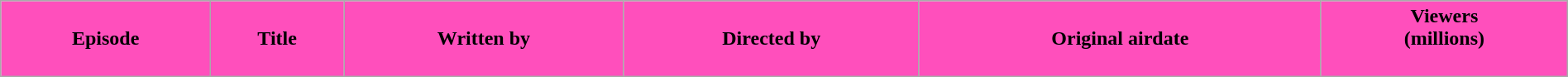<table class="wikitable plainrowheaders" style="width:100%;">
<tr>
<th style="background:#FF4FBC;">Episode</th>
<th style="background:#FF4FBC;">Title</th>
<th style="background:#FF4FBC;">Written by</th>
<th style="background:#FF4FBC;">Directed by</th>
<th style="background:#FF4FBC;">Original airdate</th>
<th style="background:#FF4FBC;">Viewers<br>(millions)<br><br>





</th>
</tr>
</table>
